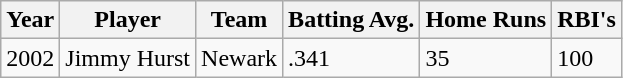<table class="wikitable">
<tr>
<th>Year</th>
<th>Player</th>
<th>Team</th>
<th>Batting Avg.</th>
<th>Home Runs</th>
<th>RBI's</th>
</tr>
<tr>
<td>2002</td>
<td>Jimmy Hurst</td>
<td>Newark</td>
<td>.341</td>
<td>35</td>
<td>100</td>
</tr>
</table>
